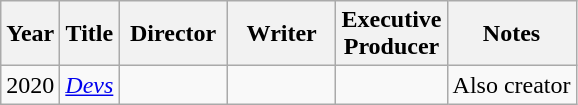<table class="wikitable plainrowheaders">
<tr>
<th>Year</th>
<th>Title</th>
<th width=65>Director</th>
<th width=65>Writer</th>
<th width=65>Executive<br>Producer</th>
<th>Notes</th>
</tr>
<tr>
<td>2020</td>
<td><em><a href='#'>Devs</a></em></td>
<td></td>
<td></td>
<td></td>
<td>Also creator</td>
</tr>
</table>
